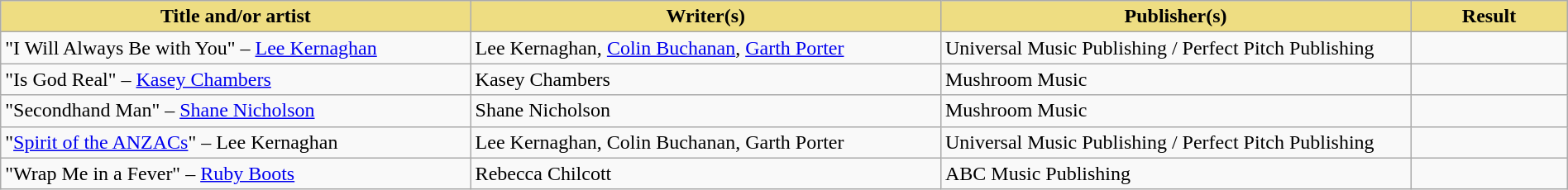<table class="wikitable" width=100%>
<tr>
<th style="width:30%;background:#EEDD82;">Title and/or artist</th>
<th style="width:30%;background:#EEDD82;">Writer(s)</th>
<th style="width:30%;background:#EEDD82;">Publisher(s)</th>
<th style="width:10%;background:#EEDD82;">Result</th>
</tr>
<tr>
<td>"I Will Always Be with You" – <a href='#'>Lee Kernaghan</a></td>
<td>Lee Kernaghan, <a href='#'>Colin Buchanan</a>, <a href='#'>Garth Porter</a></td>
<td>Universal Music Publishing / Perfect Pitch Publishing</td>
<td></td>
</tr>
<tr>
<td>"Is God Real" – <a href='#'>Kasey Chambers</a></td>
<td>Kasey Chambers</td>
<td>Mushroom Music</td>
<td></td>
</tr>
<tr>
<td>"Secondhand Man" – <a href='#'>Shane Nicholson</a></td>
<td>Shane Nicholson</td>
<td>Mushroom Music</td>
<td></td>
</tr>
<tr>
<td>"<a href='#'>Spirit of the ANZACs</a>" – Lee Kernaghan</td>
<td>Lee Kernaghan, Colin Buchanan, Garth Porter</td>
<td>Universal Music Publishing / Perfect Pitch Publishing</td>
<td></td>
</tr>
<tr>
<td>"Wrap Me in a Fever" – <a href='#'>Ruby Boots</a></td>
<td>Rebecca Chilcott</td>
<td>ABC Music Publishing</td>
<td></td>
</tr>
</table>
